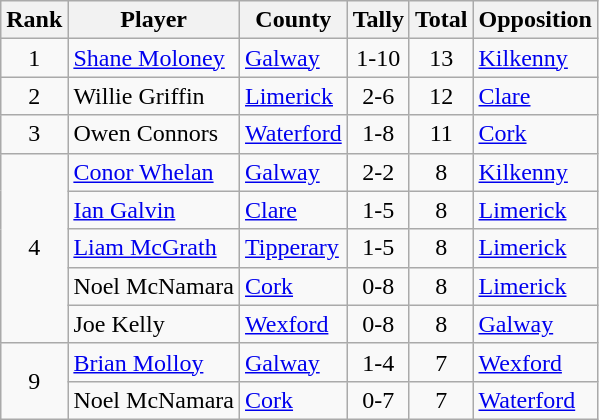<table class="wikitable">
<tr>
<th>Rank</th>
<th>Player</th>
<th>County</th>
<th>Tally</th>
<th>Total</th>
<th>Opposition</th>
</tr>
<tr>
<td rowspan=1 align=center>1</td>
<td><a href='#'>Shane Moloney</a></td>
<td><a href='#'>Galway</a></td>
<td align=center>1-10</td>
<td align=center>13</td>
<td><a href='#'>Kilkenny</a></td>
</tr>
<tr>
<td rowspan=1 align=center>2</td>
<td>Willie Griffin</td>
<td><a href='#'>Limerick</a></td>
<td align=center>2-6</td>
<td align=center>12</td>
<td><a href='#'>Clare</a></td>
</tr>
<tr>
<td rowspan=1 align=center>3</td>
<td>Owen Connors</td>
<td><a href='#'>Waterford</a></td>
<td align=center>1-8</td>
<td align=center>11</td>
<td><a href='#'>Cork</a></td>
</tr>
<tr>
<td rowspan=5 align=center>4</td>
<td><a href='#'>Conor Whelan</a></td>
<td><a href='#'>Galway</a></td>
<td align=center>2-2</td>
<td align=center>8</td>
<td><a href='#'>Kilkenny</a></td>
</tr>
<tr>
<td><a href='#'>Ian Galvin</a></td>
<td><a href='#'>Clare</a></td>
<td align=center>1-5</td>
<td align=center>8</td>
<td><a href='#'>Limerick</a></td>
</tr>
<tr>
<td><a href='#'>Liam McGrath</a></td>
<td><a href='#'>Tipperary</a></td>
<td align=center>1-5</td>
<td align=center>8</td>
<td><a href='#'>Limerick</a></td>
</tr>
<tr>
<td>Noel McNamara</td>
<td><a href='#'>Cork</a></td>
<td align=center>0-8</td>
<td align=center>8</td>
<td><a href='#'>Limerick</a></td>
</tr>
<tr>
<td>Joe Kelly</td>
<td><a href='#'>Wexford</a></td>
<td align=center>0-8</td>
<td align=center>8</td>
<td><a href='#'>Galway</a></td>
</tr>
<tr>
<td rowspan=2 align=center>9</td>
<td><a href='#'>Brian Molloy</a></td>
<td><a href='#'>Galway</a></td>
<td align=center>1-4</td>
<td align=center>7</td>
<td><a href='#'>Wexford</a></td>
</tr>
<tr>
<td>Noel McNamara</td>
<td><a href='#'>Cork</a></td>
<td align=center>0-7</td>
<td align=center>7</td>
<td><a href='#'>Waterford</a></td>
</tr>
</table>
